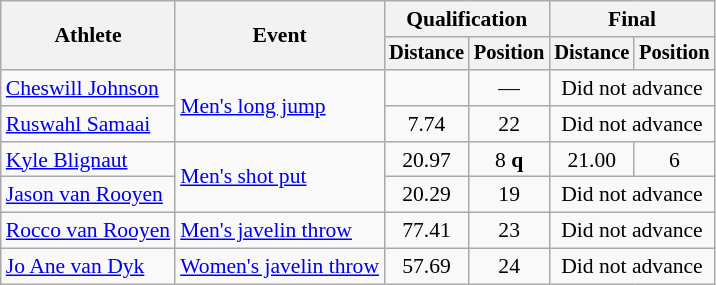<table class=wikitable style=font-size:90%;text-align:center>
<tr>
<th rowspan=2>Athlete</th>
<th rowspan=2>Event</th>
<th colspan=2>Qualification</th>
<th colspan=2>Final</th>
</tr>
<tr style=font-size:95%>
<th>Distance</th>
<th>Position</th>
<th>Distance</th>
<th>Position</th>
</tr>
<tr>
<td align=left><a href='#'>Cheswill Johnson</a></td>
<td align=left rowspan=2><a href='#'>Men's long jump</a></td>
<td></td>
<td>—</td>
<td colspan="2">Did not advance</td>
</tr>
<tr>
<td align=left><a href='#'>Ruswahl Samaai</a></td>
<td>7.74</td>
<td>22</td>
<td colspan="2">Did not advance</td>
</tr>
<tr>
<td align=left><a href='#'>Kyle Blignaut</a></td>
<td align=left rowspan=2><a href='#'>Men's shot put</a></td>
<td>20.97</td>
<td>8 <strong>q</strong></td>
<td>21.00</td>
<td>6</td>
</tr>
<tr>
<td align=left><a href='#'>Jason van Rooyen</a></td>
<td>20.29</td>
<td>19</td>
<td colspan="2">Did not advance</td>
</tr>
<tr>
<td align=left><a href='#'>Rocco van Rooyen</a></td>
<td align=left><a href='#'>Men's javelin throw</a></td>
<td>77.41</td>
<td>23</td>
<td colspan="2">Did not advance</td>
</tr>
<tr>
<td align=left><a href='#'>Jo Ane van Dyk</a></td>
<td align=left><a href='#'>Women's javelin throw</a></td>
<td>57.69</td>
<td>24</td>
<td colspan="2">Did not advance</td>
</tr>
</table>
